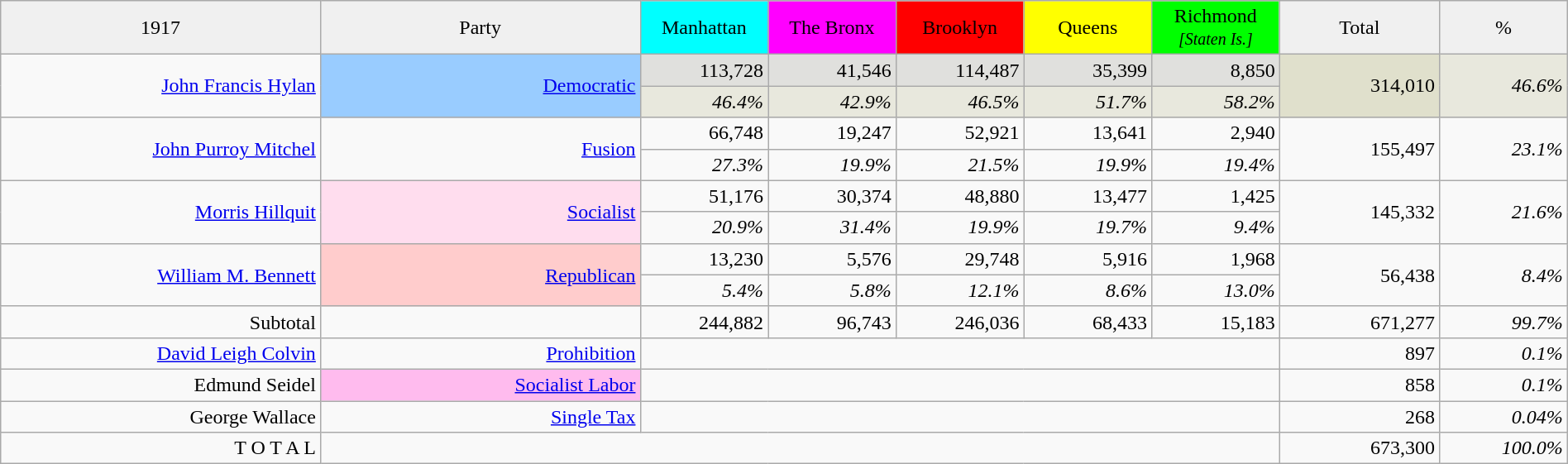<table class="wikitable" style="width:100%; text-align:right;">
<tr style="text-align:center;">
<td style="width:20%; background:#f0f0f0;">1917</td>
<td style="width:20%; background:#f0f0f0;">Party</td>
<td style="width:8%; background:aqua;">Manhattan</td>
<td style="width:8%; background:magenta;">The Bronx</td>
<td style="width:8%; background:red;">Brooklyn</td>
<td style="width:8%; background:yellow;">Queens</td>
<td style="width:8%; background:lime;">Richmond <small><em>[Staten Is.]</em></small></td>
<td style="width:10%; background:#f0f0f0;">Total</td>
<td style="width:8%; background:#f0f0f0;">%</td>
</tr>
<tr>
<td rowspan="2"><a href='#'>John Francis Hylan</a></td>
<td rowspan="2" style="background:#9cf;"><a href='#'>Democratic</a></td>
<td style="background:#e0e0dd;">113,728</td>
<td style="background:#e0e0dd;">41,546</td>
<td style="background:#e0e0dd;">114,487</td>
<td style="background:#e0e0dd;">35,399</td>
<td style="background:#e0e0dd;">8,850</td>
<td style="background:#e0e0cc;" rowspan="2">314,010</td>
<td rowspan="2" style="background:#e8e8dd;"><em>46.6%</em></td>
</tr>
<tr style="background:#e8e8dd;">
<td><em>46.4%</em></td>
<td><em>42.9%</em></td>
<td style="background:#e8e8dd;"><em>46.5%</em></td>
<td style="background:#e8e8dd;"><em>51.7%</em></td>
<td style="background:#e8e8dd;"><em>58.2%</em></td>
</tr>
<tr>
<td rowspan="2"><a href='#'>John Purroy Mitchel</a></td>
<td rowspan="2"><a href='#'>Fusion</a></td>
<td>66,748</td>
<td>19,247</td>
<td>52,921</td>
<td>13,641</td>
<td>2,940</td>
<td rowspan="2">155,497</td>
<td rowspan="2"><em>23.1%</em></td>
</tr>
<tr>
<td><em>27.3%</em></td>
<td><em>19.9%</em></td>
<td><em>21.5%</em></td>
<td><em>19.9%</em></td>
<td><em>19.4%</em></td>
</tr>
<tr>
<td rowspan="2"><a href='#'>Morris Hillquit</a></td>
<td rowspan="2" style="background:#fde;"><a href='#'>Socialist</a></td>
<td>51,176</td>
<td>30,374</td>
<td>48,880</td>
<td>13,477</td>
<td>1,425</td>
<td rowspan="2">145,332</td>
<td rowspan="2"><em>21.6%</em></td>
</tr>
<tr>
<td><em>20.9%</em></td>
<td><em>31.4%</em></td>
<td><em>19.9%</em></td>
<td><em>19.7%</em></td>
<td><em>9.4%</em></td>
</tr>
<tr>
<td rowspan="2"><a href='#'>William M. Bennett</a></td>
<td rowspan="2" style="background:#fcc;"><a href='#'>Republican</a></td>
<td>13,230</td>
<td>5,576</td>
<td>29,748</td>
<td>5,916</td>
<td>1,968</td>
<td rowspan="2">56,438</td>
<td rowspan="2"><em>8.4%</em></td>
</tr>
<tr>
<td><em>5.4%</em></td>
<td><em>5.8%</em></td>
<td><em>12.1%</em></td>
<td><em>8.6%</em></td>
<td><em>13.0%</em></td>
</tr>
<tr>
<td>Subtotal</td>
<td></td>
<td>244,882</td>
<td>96,743</td>
<td>246,036</td>
<td>68,433</td>
<td>15,183</td>
<td>671,277</td>
<td><em>99.7%</em></td>
</tr>
<tr>
<td><a href='#'>David Leigh Colvin</a></td>
<td><a href='#'>Prohibition</a></td>
<td colspan="5"> </td>
<td>897</td>
<td><em>0.1%</em></td>
</tr>
<tr>
<td>Edmund Seidel</td>
<td style="background:#fbe;"><a href='#'>Socialist Labor</a></td>
<td colspan="5"> </td>
<td>858</td>
<td><em>0.1%</em></td>
</tr>
<tr>
<td>George Wallace</td>
<td><a href='#'>Single Tax</a></td>
<td colspan="5"> </td>
<td>268</td>
<td><em>0.04%</em></td>
</tr>
<tr>
<td>T O T A L</td>
<td colspan="6"> </td>
<td>673,300</td>
<td><em>100.0%</em></td>
</tr>
</table>
